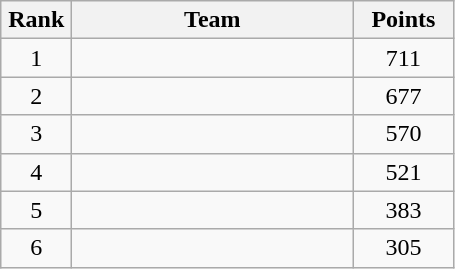<table class="wikitable" style="text-align:center;">
<tr>
<th width=40>Rank</th>
<th width=180>Team</th>
<th width=60>Points</th>
</tr>
<tr>
<td>1</td>
<td align=left></td>
<td>711</td>
</tr>
<tr>
<td>2</td>
<td align=left></td>
<td>677</td>
</tr>
<tr>
<td>3</td>
<td align=left></td>
<td>570</td>
</tr>
<tr>
<td>4</td>
<td align=left></td>
<td>521</td>
</tr>
<tr>
<td>5</td>
<td align=left></td>
<td>383</td>
</tr>
<tr>
<td>6</td>
<td align=left></td>
<td>305</td>
</tr>
</table>
